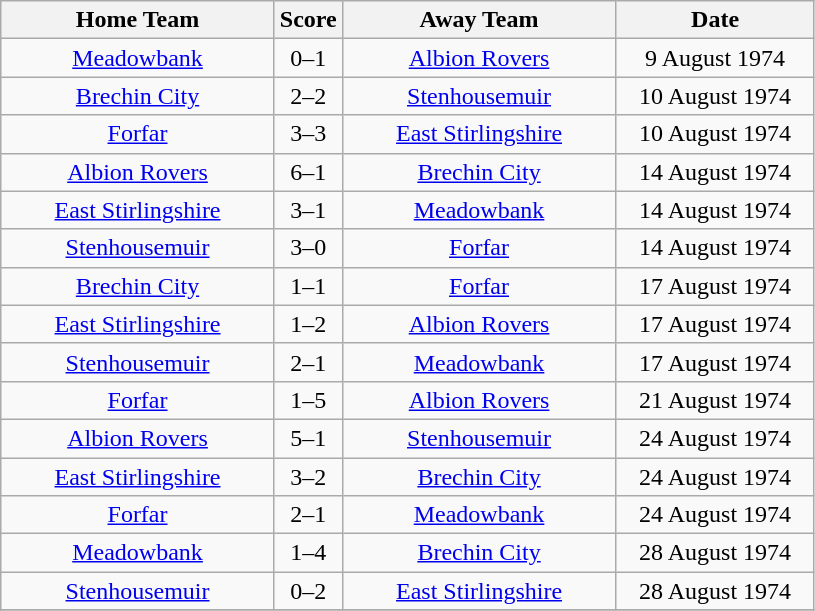<table class="wikitable" style="text-align:center;">
<tr>
<th width=175>Home Team</th>
<th width=20>Score</th>
<th width=175>Away Team</th>
<th width= 125>Date</th>
</tr>
<tr>
<td><a href='#'>Meadowbank</a></td>
<td>0–1</td>
<td><a href='#'>Albion Rovers</a></td>
<td>9 August 1974</td>
</tr>
<tr>
<td><a href='#'>Brechin City</a></td>
<td>2–2</td>
<td><a href='#'>Stenhousemuir</a></td>
<td>10 August 1974</td>
</tr>
<tr>
<td><a href='#'>Forfar</a></td>
<td>3–3</td>
<td><a href='#'>East Stirlingshire</a></td>
<td>10 August 1974</td>
</tr>
<tr>
<td><a href='#'>Albion Rovers</a></td>
<td>6–1</td>
<td><a href='#'>Brechin City</a></td>
<td>14 August 1974</td>
</tr>
<tr>
<td><a href='#'>East Stirlingshire</a></td>
<td>3–1</td>
<td><a href='#'>Meadowbank</a></td>
<td>14 August 1974</td>
</tr>
<tr>
<td><a href='#'>Stenhousemuir</a></td>
<td>3–0</td>
<td><a href='#'>Forfar</a></td>
<td>14 August 1974</td>
</tr>
<tr>
<td><a href='#'>Brechin City</a></td>
<td>1–1</td>
<td><a href='#'>Forfar</a></td>
<td>17 August 1974</td>
</tr>
<tr>
<td><a href='#'>East Stirlingshire</a></td>
<td>1–2</td>
<td><a href='#'>Albion Rovers</a></td>
<td>17 August 1974</td>
</tr>
<tr>
<td><a href='#'>Stenhousemuir</a></td>
<td>2–1</td>
<td><a href='#'>Meadowbank</a></td>
<td>17 August 1974</td>
</tr>
<tr>
<td><a href='#'>Forfar</a></td>
<td>1–5</td>
<td><a href='#'>Albion Rovers</a></td>
<td>21 August 1974</td>
</tr>
<tr>
<td><a href='#'>Albion Rovers</a></td>
<td>5–1</td>
<td><a href='#'>Stenhousemuir</a></td>
<td>24 August 1974</td>
</tr>
<tr>
<td><a href='#'>East Stirlingshire</a></td>
<td>3–2</td>
<td><a href='#'>Brechin City</a></td>
<td>24 August 1974</td>
</tr>
<tr>
<td><a href='#'>Forfar</a></td>
<td>2–1</td>
<td><a href='#'>Meadowbank</a></td>
<td>24 August 1974</td>
</tr>
<tr>
<td><a href='#'>Meadowbank</a></td>
<td>1–4</td>
<td><a href='#'>Brechin City</a></td>
<td>28 August 1974</td>
</tr>
<tr>
<td><a href='#'>Stenhousemuir</a></td>
<td>0–2</td>
<td><a href='#'>East Stirlingshire</a></td>
<td>28 August 1974</td>
</tr>
<tr>
</tr>
</table>
